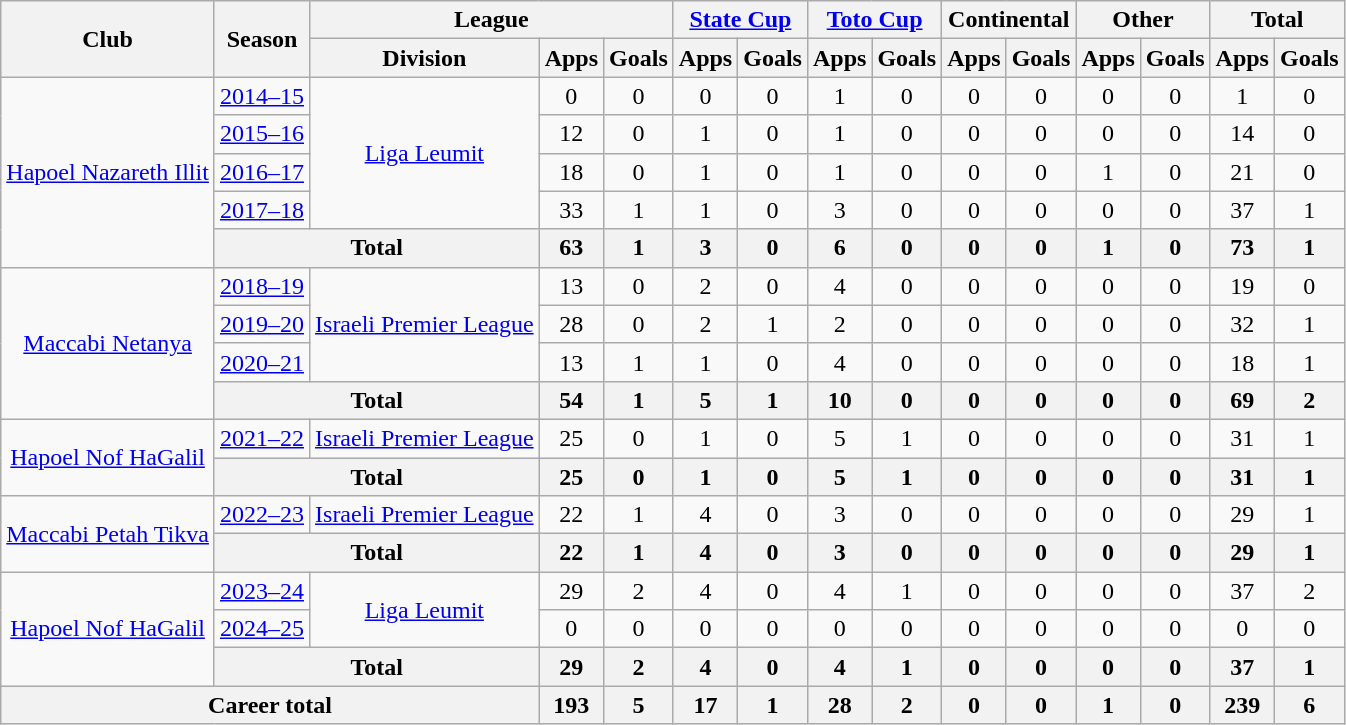<table class="wikitable" style="text-align: center">
<tr>
<th rowspan="2">Club</th>
<th rowspan="2">Season</th>
<th colspan="3">League</th>
<th colspan="2"><a href='#'>State Cup</a></th>
<th colspan="2"><a href='#'>Toto Cup</a></th>
<th colspan="2">Continental</th>
<th colspan="2">Other</th>
<th colspan="2">Total</th>
</tr>
<tr>
<th>Division</th>
<th>Apps</th>
<th>Goals</th>
<th>Apps</th>
<th>Goals</th>
<th>Apps</th>
<th>Goals</th>
<th>Apps</th>
<th>Goals</th>
<th>Apps</th>
<th>Goals</th>
<th>Apps</th>
<th>Goals</th>
</tr>
<tr>
<td rowspan="5"><a href='#'>Hapoel Nazareth Illit</a></td>
<td><a href='#'>2014–15</a></td>
<td rowspan="4"><a href='#'>Liga Leumit</a></td>
<td>0</td>
<td>0</td>
<td>0</td>
<td>0</td>
<td>1</td>
<td>0</td>
<td>0</td>
<td>0</td>
<td>0</td>
<td>0</td>
<td>1</td>
<td>0</td>
</tr>
<tr>
<td><a href='#'>2015–16</a></td>
<td>12</td>
<td>0</td>
<td>1</td>
<td>0</td>
<td>1</td>
<td>0</td>
<td>0</td>
<td>0</td>
<td>0</td>
<td>0</td>
<td>14</td>
<td>0</td>
</tr>
<tr>
<td><a href='#'>2016–17</a></td>
<td>18</td>
<td>0</td>
<td>1</td>
<td>0</td>
<td>1</td>
<td>0</td>
<td>0</td>
<td>0</td>
<td>1</td>
<td>0</td>
<td>21</td>
<td>0</td>
</tr>
<tr>
<td><a href='#'>2017–18</a></td>
<td>33</td>
<td>1</td>
<td>1</td>
<td>0</td>
<td>3</td>
<td>0</td>
<td>0</td>
<td>0</td>
<td>0</td>
<td>0</td>
<td>37</td>
<td>1</td>
</tr>
<tr>
<th colspan="2">Total</th>
<th>63</th>
<th>1</th>
<th>3</th>
<th>0</th>
<th>6</th>
<th>0</th>
<th>0</th>
<th>0</th>
<th>1</th>
<th>0</th>
<th>73</th>
<th>1</th>
</tr>
<tr>
<td rowspan="4"><a href='#'>Maccabi Netanya</a></td>
<td><a href='#'>2018–19</a></td>
<td rowspan="3"><a href='#'>Israeli Premier League</a></td>
<td>13</td>
<td>0</td>
<td>2</td>
<td>0</td>
<td>4</td>
<td>0</td>
<td>0</td>
<td>0</td>
<td>0</td>
<td>0</td>
<td>19</td>
<td>0</td>
</tr>
<tr>
<td><a href='#'>2019–20</a></td>
<td>28</td>
<td>0</td>
<td>2</td>
<td>1</td>
<td>2</td>
<td>0</td>
<td>0</td>
<td>0</td>
<td>0</td>
<td>0</td>
<td>32</td>
<td>1</td>
</tr>
<tr>
<td><a href='#'>2020–21</a></td>
<td>13</td>
<td>1</td>
<td>1</td>
<td>0</td>
<td>4</td>
<td>0</td>
<td>0</td>
<td>0</td>
<td>0</td>
<td>0</td>
<td>18</td>
<td>1</td>
</tr>
<tr>
<th colspan="2">Total</th>
<th>54</th>
<th>1</th>
<th>5</th>
<th>1</th>
<th>10</th>
<th>0</th>
<th>0</th>
<th>0</th>
<th>0</th>
<th>0</th>
<th>69</th>
<th>2</th>
</tr>
<tr>
<td rowspan="2"><a href='#'>Hapoel Nof HaGalil</a></td>
<td><a href='#'>2021–22</a></td>
<td rowspan="1"><a href='#'>Israeli Premier League</a></td>
<td>25</td>
<td>0</td>
<td>1</td>
<td>0</td>
<td>5</td>
<td>1</td>
<td>0</td>
<td>0</td>
<td>0</td>
<td>0</td>
<td>31</td>
<td>1</td>
</tr>
<tr>
<th colspan="2">Total</th>
<th>25</th>
<th>0</th>
<th>1</th>
<th>0</th>
<th>5</th>
<th>1</th>
<th>0</th>
<th>0</th>
<th>0</th>
<th>0</th>
<th>31</th>
<th>1</th>
</tr>
<tr>
<td rowspan="2"><a href='#'>Maccabi Petah Tikva</a></td>
<td><a href='#'>2022–23</a></td>
<td rowspan="1"><a href='#'>Israeli Premier League</a></td>
<td>22</td>
<td>1</td>
<td>4</td>
<td>0</td>
<td>3</td>
<td>0</td>
<td>0</td>
<td>0</td>
<td>0</td>
<td>0</td>
<td>29</td>
<td>1</td>
</tr>
<tr>
<th colspan="2">Total</th>
<th>22</th>
<th>1</th>
<th>4</th>
<th>0</th>
<th>3</th>
<th>0</th>
<th>0</th>
<th>0</th>
<th>0</th>
<th>0</th>
<th>29</th>
<th>1</th>
</tr>
<tr>
<td rowspan="3"><a href='#'>Hapoel Nof HaGalil</a></td>
<td><a href='#'>2023–24</a></td>
<td rowspan="2"><a href='#'>Liga Leumit</a></td>
<td>29</td>
<td>2</td>
<td>4</td>
<td>0</td>
<td>4</td>
<td>1</td>
<td>0</td>
<td>0</td>
<td>0</td>
<td>0</td>
<td>37</td>
<td>2</td>
</tr>
<tr>
<td><a href='#'>2024–25</a></td>
<td>0</td>
<td>0</td>
<td>0</td>
<td>0</td>
<td>0</td>
<td>0</td>
<td>0</td>
<td>0</td>
<td>0</td>
<td>0</td>
<td>0</td>
<td>0</td>
</tr>
<tr>
<th colspan="2">Total</th>
<th>29</th>
<th>2</th>
<th>4</th>
<th>0</th>
<th>4</th>
<th>1</th>
<th>0</th>
<th>0</th>
<th>0</th>
<th>0</th>
<th>37</th>
<th>1</th>
</tr>
<tr>
<th colspan="3"><strong>Career total</strong></th>
<th>193</th>
<th>5</th>
<th>17</th>
<th>1</th>
<th>28</th>
<th>2</th>
<th>0</th>
<th>0</th>
<th>1</th>
<th>0</th>
<th>239</th>
<th>6</th>
</tr>
</table>
